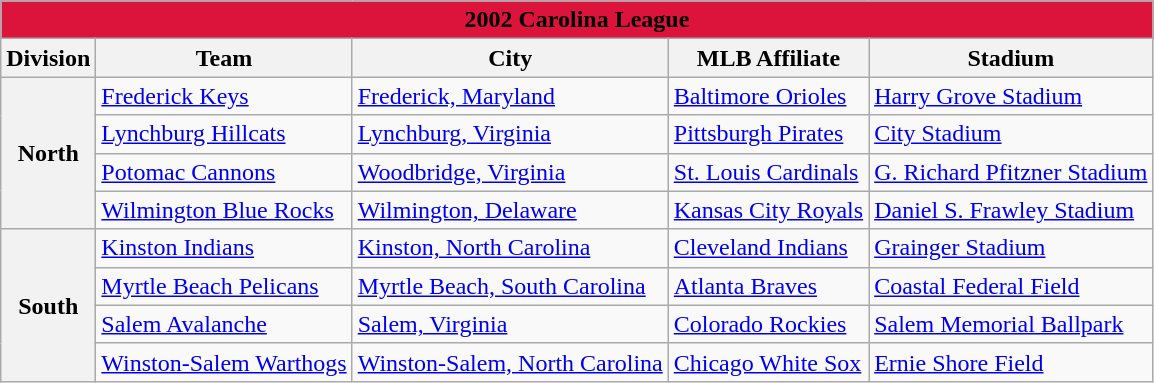<table class="wikitable" style="width:auto">
<tr>
<td bgcolor="#DC143C" align="center" colspan="7"><strong><span>2002 Carolina League</span></strong></td>
</tr>
<tr>
<th>Division</th>
<th>Team</th>
<th>City</th>
<th>MLB Affiliate</th>
<th>Stadium</th>
</tr>
<tr>
<th rowspan="4">North</th>
<td><a href='#'>Frederick Keys</a></td>
<td><a href='#'>Frederick, Maryland</a></td>
<td><a href='#'>Baltimore Orioles</a></td>
<td><a href='#'>Harry Grove Stadium</a></td>
</tr>
<tr>
<td><a href='#'>Lynchburg Hillcats</a></td>
<td><a href='#'>Lynchburg, Virginia</a></td>
<td><a href='#'>Pittsburgh Pirates</a></td>
<td><a href='#'>City Stadium</a></td>
</tr>
<tr>
<td><a href='#'>Potomac Cannons</a></td>
<td><a href='#'>Woodbridge, Virginia</a></td>
<td><a href='#'>St. Louis Cardinals</a></td>
<td><a href='#'>G. Richard Pfitzner Stadium</a></td>
</tr>
<tr>
<td><a href='#'>Wilmington Blue Rocks</a></td>
<td><a href='#'>Wilmington, Delaware</a></td>
<td><a href='#'>Kansas City Royals</a></td>
<td><a href='#'>Daniel S. Frawley Stadium</a></td>
</tr>
<tr>
<th rowspan="4">South</th>
<td><a href='#'>Kinston Indians</a></td>
<td><a href='#'>Kinston, North Carolina</a></td>
<td><a href='#'>Cleveland Indians</a></td>
<td><a href='#'>Grainger Stadium</a></td>
</tr>
<tr>
<td><a href='#'>Myrtle Beach Pelicans</a></td>
<td><a href='#'>Myrtle Beach, South Carolina</a></td>
<td><a href='#'>Atlanta Braves</a></td>
<td><a href='#'>Coastal Federal Field</a></td>
</tr>
<tr>
<td><a href='#'>Salem Avalanche</a></td>
<td><a href='#'>Salem, Virginia</a></td>
<td><a href='#'>Colorado Rockies</a></td>
<td><a href='#'>Salem Memorial Ballpark</a></td>
</tr>
<tr>
<td><a href='#'>Winston-Salem Warthogs</a></td>
<td><a href='#'>Winston-Salem, North Carolina</a></td>
<td><a href='#'>Chicago White Sox</a></td>
<td><a href='#'>Ernie Shore Field</a></td>
</tr>
</table>
